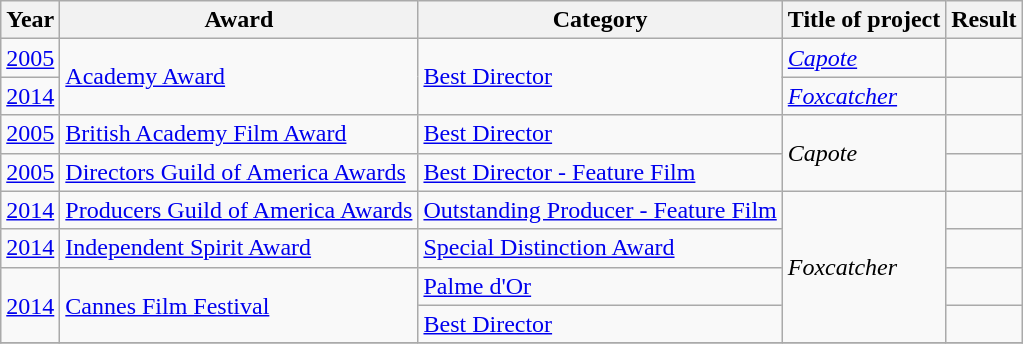<table class="wikitable">
<tr>
<th>Year</th>
<th>Award</th>
<th>Category</th>
<th>Title of project</th>
<th>Result</th>
</tr>
<tr>
<td><a href='#'>2005</a></td>
<td rowspan=2><a href='#'>Academy Award</a></td>
<td rowspan=2><a href='#'>Best Director</a></td>
<td><em><a href='#'>Capote</a></em></td>
<td></td>
</tr>
<tr>
<td><a href='#'>2014</a></td>
<td><em><a href='#'>Foxcatcher</a></em></td>
<td></td>
</tr>
<tr>
<td><a href='#'>2005</a></td>
<td><a href='#'>British Academy Film Award</a></td>
<td><a href='#'>Best Director</a></td>
<td rowspan=2><em>Capote</em></td>
<td></td>
</tr>
<tr>
<td><a href='#'>2005</a></td>
<td><a href='#'>Directors Guild of America Awards</a></td>
<td><a href='#'>Best Director - Feature Film</a></td>
<td></td>
</tr>
<tr>
<td><a href='#'>2014</a></td>
<td><a href='#'>Producers Guild of America Awards</a></td>
<td><a href='#'>Outstanding Producer - Feature Film</a></td>
<td rowspan=4><em>Foxcatcher</em></td>
<td></td>
</tr>
<tr>
<td><a href='#'>2014</a></td>
<td><a href='#'>Independent Spirit Award</a></td>
<td><a href='#'>Special Distinction Award</a></td>
<td></td>
</tr>
<tr>
<td rowspan=2><a href='#'>2014</a></td>
<td rowspan=2><a href='#'>Cannes Film Festival</a></td>
<td><a href='#'>Palme d'Or</a></td>
<td></td>
</tr>
<tr>
<td><a href='#'>Best Director</a></td>
<td></td>
</tr>
<tr>
</tr>
</table>
